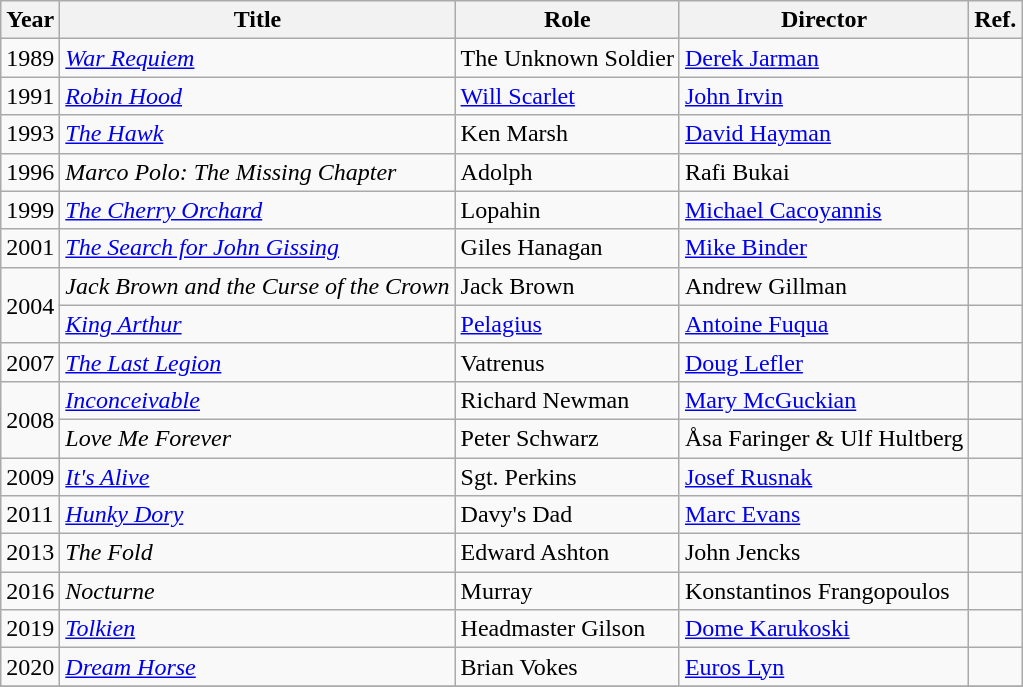<table class="wikitable">
<tr>
<th>Year</th>
<th>Title</th>
<th>Role</th>
<th>Director</th>
<th>Ref.</th>
</tr>
<tr>
<td>1989</td>
<td><em><a href='#'>War Requiem</a></em></td>
<td>The Unknown Soldier</td>
<td><a href='#'>Derek Jarman</a></td>
<td></td>
</tr>
<tr>
<td>1991</td>
<td><em><a href='#'>Robin Hood</a></em></td>
<td><a href='#'>Will Scarlet</a></td>
<td><a href='#'>John Irvin</a></td>
<td></td>
</tr>
<tr>
<td>1993</td>
<td><em><a href='#'>The Hawk</a></em></td>
<td>Ken Marsh</td>
<td><a href='#'>David Hayman</a></td>
<td></td>
</tr>
<tr>
<td>1996</td>
<td><em>Marco Polo: The Missing Chapter</em></td>
<td>Adolph</td>
<td>Rafi Bukai</td>
<td></td>
</tr>
<tr>
<td>1999</td>
<td><em><a href='#'>The Cherry Orchard</a></em></td>
<td>Lopahin</td>
<td><a href='#'>Michael Cacoyannis</a></td>
<td></td>
</tr>
<tr>
<td>2001</td>
<td><em><a href='#'>The Search for John Gissing</a></em></td>
<td>Giles Hanagan</td>
<td><a href='#'>Mike Binder</a></td>
<td></td>
</tr>
<tr>
<td rowspan=2>2004</td>
<td><em>Jack Brown and the Curse of the Crown</em></td>
<td>Jack Brown</td>
<td>Andrew Gillman</td>
<td></td>
</tr>
<tr>
<td><em><a href='#'>King Arthur</a></em></td>
<td><a href='#'>Pelagius</a></td>
<td><a href='#'>Antoine Fuqua</a></td>
<td></td>
</tr>
<tr>
<td>2007</td>
<td><em><a href='#'>The Last Legion</a></em></td>
<td>Vatrenus</td>
<td><a href='#'>Doug Lefler</a></td>
<td></td>
</tr>
<tr>
<td rowspan=2>2008</td>
<td><em><a href='#'>Inconceivable</a></em></td>
<td>Richard Newman</td>
<td><a href='#'>Mary McGuckian</a></td>
<td></td>
</tr>
<tr>
<td><em>Love Me Forever</em></td>
<td>Peter Schwarz</td>
<td>Åsa Faringer & Ulf Hultberg</td>
<td></td>
</tr>
<tr>
<td>2009</td>
<td><em><a href='#'>It's Alive</a></em></td>
<td>Sgt. Perkins</td>
<td><a href='#'>Josef Rusnak</a></td>
<td></td>
</tr>
<tr>
<td>2011</td>
<td><em><a href='#'>Hunky Dory</a></em></td>
<td>Davy's Dad</td>
<td><a href='#'>Marc Evans</a></td>
<td></td>
</tr>
<tr>
<td>2013</td>
<td><em>The Fold</em></td>
<td>Edward Ashton</td>
<td>John Jencks</td>
<td></td>
</tr>
<tr>
<td>2016</td>
<td><em>Nocturne</em></td>
<td>Murray</td>
<td>Konstantinos Frangopoulos</td>
<td></td>
</tr>
<tr>
<td>2019</td>
<td><em><a href='#'>Tolkien</a></em></td>
<td>Headmaster Gilson</td>
<td><a href='#'>Dome Karukoski</a></td>
<td></td>
</tr>
<tr>
<td>2020</td>
<td><em><a href='#'>Dream Horse</a></em></td>
<td>Brian Vokes</td>
<td><a href='#'>Euros Lyn</a></td>
<td></td>
</tr>
<tr>
</tr>
</table>
